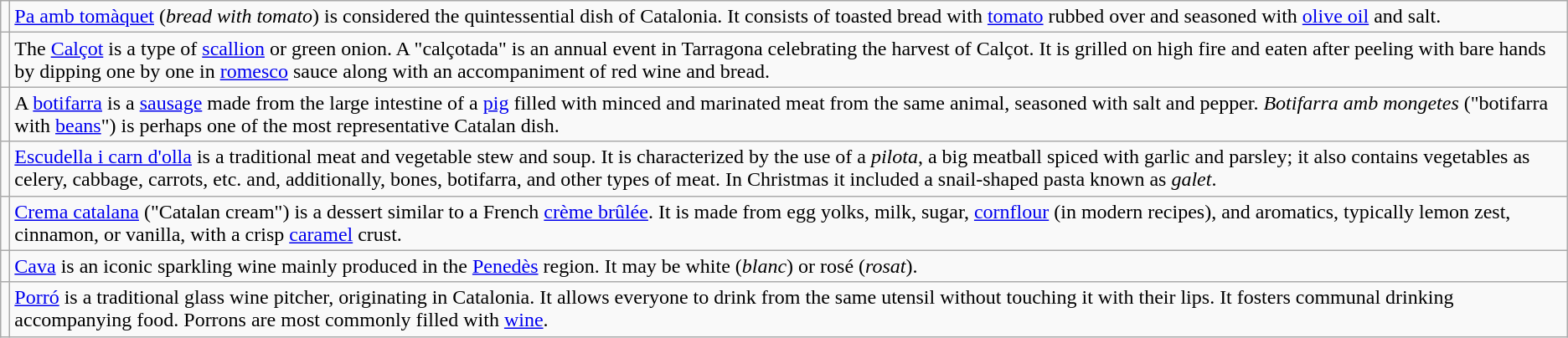<table class="wikitable">
<tr>
<td></td>
<td><a href='#'>Pa amb tomàquet</a> (<em>bread with tomato</em>) is considered the quintessential dish of Catalonia. It consists of toasted bread with <a href='#'>tomato</a> rubbed over and seasoned with <a href='#'>olive oil</a> and salt.</td>
</tr>
<tr>
<td></td>
<td>The <a href='#'>Calçot</a> is a type of <a href='#'>scallion</a> or green onion. A "calçotada" is an annual event in Tarragona celebrating the harvest of Calçot. It is grilled on high fire and eaten after peeling with bare hands by dipping one by one in <a href='#'>romesco</a> sauce along with an accompaniment of red wine and bread.</td>
</tr>
<tr>
<td></td>
<td>A <a href='#'>botifarra</a> is a <a href='#'>sausage</a> made from the large intestine of a <a href='#'>pig</a> filled with minced and marinated meat from the same animal, seasoned with salt and pepper. <em>Botifarra amb mongetes</em> ("botifarra with <a href='#'>beans</a>") is perhaps one of the most representative Catalan dish.</td>
</tr>
<tr>
<td></td>
<td><a href='#'>Escudella i carn d'olla</a> is a traditional meat and vegetable stew and soup. It is characterized by the use of a <em>pilota</em>, a big meatball spiced with garlic and parsley; it also contains vegetables as celery, cabbage, carrots, etc. and, additionally, bones, botifarra, and other types of meat. In Christmas it included a snail-shaped pasta known as <em>galet</em>.</td>
</tr>
<tr>
<td></td>
<td><a href='#'>Crema catalana</a> ("Catalan cream") is a dessert similar to a French <a href='#'>crème brûlée</a>. It is made from egg yolks, milk, sugar, <a href='#'>cornflour</a> (in modern recipes), and aromatics, typically lemon zest, cinnamon, or vanilla, with a crisp <a href='#'>caramel</a> crust.</td>
</tr>
<tr>
<td></td>
<td><a href='#'>Cava</a> is an iconic sparkling wine mainly produced in the <a href='#'>Penedès</a> region. It may be white (<em>blanc</em>) or rosé (<em>rosat</em>).</td>
</tr>
<tr>
<td></td>
<td><a href='#'>Porró</a> is a traditional glass wine pitcher, originating in Catalonia. It allows everyone to drink from the same utensil without touching it with their lips. It fosters communal drinking accompanying food. Porrons are most commonly filled with <a href='#'>wine</a>.</td>
</tr>
</table>
